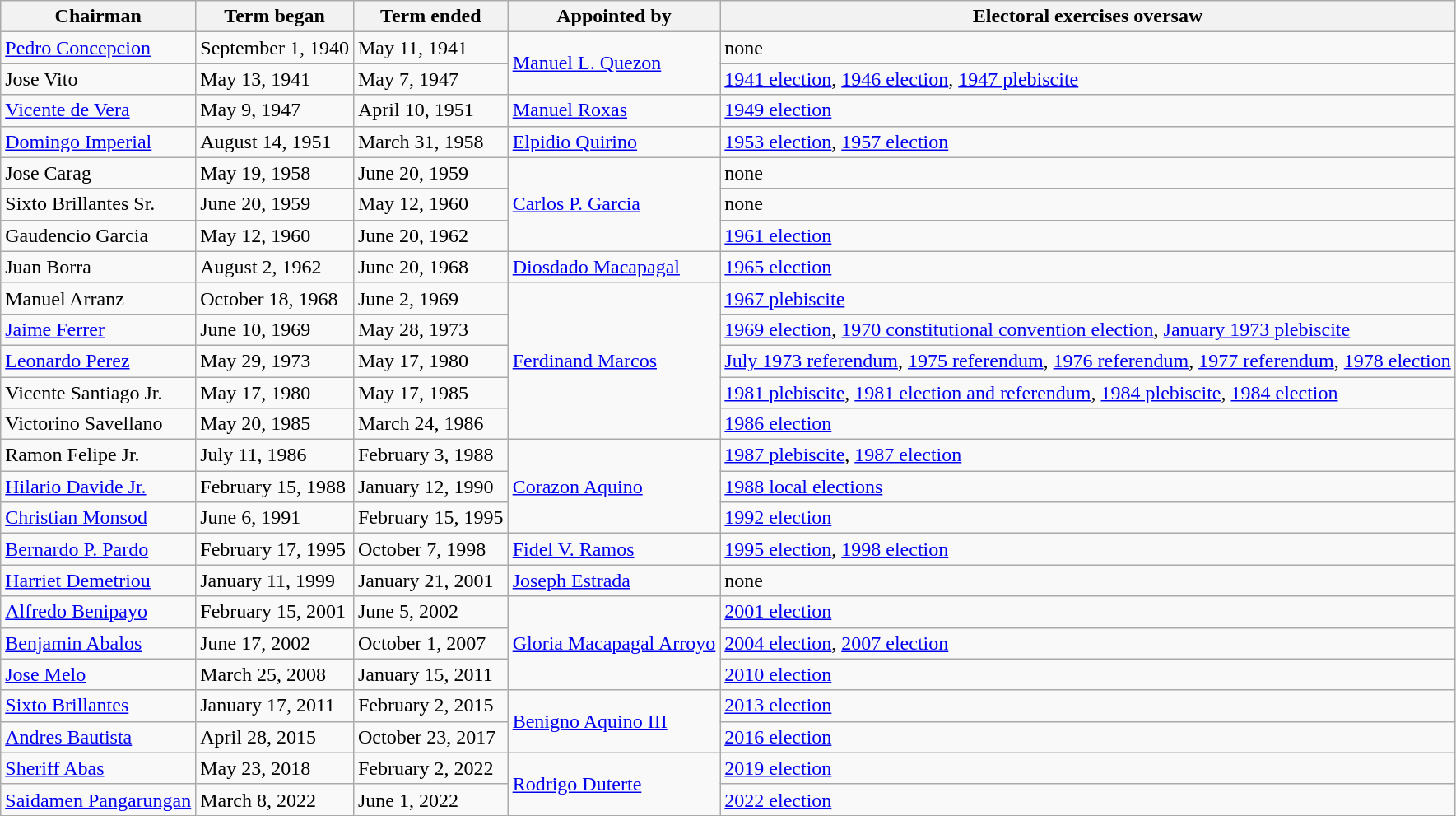<table class="wikitable">
<tr>
<th>Chairman</th>
<th>Term began</th>
<th>Term ended</th>
<th>Appointed by</th>
<th>Electoral exercises oversaw</th>
</tr>
<tr>
<td><a href='#'>Pedro Concepcion</a></td>
<td>September 1, 1940</td>
<td>May 11, 1941</td>
<td rowspan="2"><a href='#'>Manuel L. Quezon</a></td>
<td>none</td>
</tr>
<tr>
<td>Jose Vito</td>
<td>May 13, 1941</td>
<td>May 7, 1947</td>
<td><a href='#'>1941 election</a>, <a href='#'>1946 election</a>, <a href='#'>1947 plebiscite</a></td>
</tr>
<tr>
<td><a href='#'>Vicente de Vera</a></td>
<td>May 9, 1947</td>
<td>April 10, 1951</td>
<td><a href='#'>Manuel Roxas</a></td>
<td><a href='#'>1949 election</a></td>
</tr>
<tr>
<td><a href='#'>Domingo Imperial</a></td>
<td>August 14, 1951</td>
<td>March 31, 1958</td>
<td><a href='#'>Elpidio Quirino</a></td>
<td><a href='#'>1953 election</a>, <a href='#'>1957 election</a></td>
</tr>
<tr>
<td>Jose Carag</td>
<td>May 19, 1958</td>
<td>June 20, 1959</td>
<td rowspan="3"><a href='#'>Carlos P. Garcia</a></td>
<td>none</td>
</tr>
<tr>
<td>Sixto Brillantes Sr.</td>
<td>June 20, 1959</td>
<td>May 12, 1960</td>
<td>none</td>
</tr>
<tr>
<td>Gaudencio Garcia</td>
<td>May 12, 1960</td>
<td>June 20, 1962</td>
<td><a href='#'>1961 election</a></td>
</tr>
<tr>
<td>Juan Borra</td>
<td>August 2, 1962</td>
<td>June 20, 1968</td>
<td><a href='#'>Diosdado Macapagal</a></td>
<td><a href='#'>1965 election</a></td>
</tr>
<tr>
<td>Manuel Arranz</td>
<td>October 18, 1968</td>
<td>June 2, 1969</td>
<td rowspan="5"><a href='#'>Ferdinand Marcos</a></td>
<td><a href='#'>1967 plebiscite</a></td>
</tr>
<tr>
<td><a href='#'>Jaime Ferrer</a></td>
<td>June 10, 1969</td>
<td>May 28, 1973</td>
<td><a href='#'>1969 election</a>, <a href='#'>1970 constitutional convention election</a>, <a href='#'>January 1973 plebiscite</a></td>
</tr>
<tr>
<td><a href='#'>Leonardo Perez</a></td>
<td>May 29, 1973</td>
<td>May 17, 1980</td>
<td><a href='#'>July 1973 referendum</a>, <a href='#'>1975 referendum</a>, <a href='#'>1976 referendum</a>, <a href='#'>1977 referendum</a>, <a href='#'>1978 election</a></td>
</tr>
<tr>
<td>Vicente Santiago Jr.</td>
<td>May 17, 1980</td>
<td>May 17, 1985</td>
<td><a href='#'>1981 plebiscite</a>, <a href='#'>1981 election and referendum</a>, <a href='#'>1984 plebiscite</a>, <a href='#'>1984 election</a></td>
</tr>
<tr>
<td>Victorino Savellano</td>
<td>May 20, 1985</td>
<td>March 24, 1986</td>
<td><a href='#'>1986 election</a></td>
</tr>
<tr>
<td>Ramon Felipe Jr.</td>
<td>July 11, 1986</td>
<td>February 3, 1988</td>
<td rowspan="3"><a href='#'>Corazon Aquino</a></td>
<td><a href='#'>1987 plebiscite</a>, <a href='#'>1987 election</a></td>
</tr>
<tr>
<td><a href='#'>Hilario Davide Jr.</a></td>
<td>February 15, 1988</td>
<td>January 12, 1990</td>
<td><a href='#'>1988 local elections</a></td>
</tr>
<tr>
<td><a href='#'>Christian Monsod</a></td>
<td>June 6, 1991</td>
<td>February 15, 1995</td>
<td><a href='#'>1992 election</a></td>
</tr>
<tr>
<td><a href='#'>Bernardo P. Pardo</a></td>
<td>February 17, 1995</td>
<td>October 7, 1998</td>
<td><a href='#'>Fidel V. Ramos</a></td>
<td><a href='#'>1995 election</a>, <a href='#'>1998 election</a></td>
</tr>
<tr>
<td><a href='#'>Harriet Demetriou</a></td>
<td>January 11, 1999</td>
<td>January 21, 2001</td>
<td><a href='#'>Joseph Estrada</a></td>
<td>none</td>
</tr>
<tr>
<td><a href='#'>Alfredo Benipayo</a></td>
<td>February 15, 2001</td>
<td>June 5, 2002</td>
<td rowspan="3"><a href='#'>Gloria Macapagal Arroyo</a></td>
<td><a href='#'>2001 election</a></td>
</tr>
<tr>
<td><a href='#'>Benjamin Abalos</a></td>
<td>June 17, 2002</td>
<td>October 1, 2007</td>
<td><a href='#'>2004 election</a>, <a href='#'>2007 election</a></td>
</tr>
<tr>
<td><a href='#'>Jose Melo</a></td>
<td>March 25, 2008</td>
<td>January 15, 2011</td>
<td><a href='#'>2010 election</a></td>
</tr>
<tr>
<td><a href='#'>Sixto Brillantes</a></td>
<td>January 17, 2011</td>
<td>February 2, 2015</td>
<td rowspan="2"><a href='#'>Benigno Aquino III</a></td>
<td><a href='#'>2013 election</a></td>
</tr>
<tr>
<td><a href='#'>Andres Bautista</a></td>
<td>April 28, 2015</td>
<td>October 23, 2017</td>
<td><a href='#'>2016 election</a></td>
</tr>
<tr>
<td><a href='#'>Sheriff Abas</a></td>
<td>May 23, 2018</td>
<td>February 2, 2022</td>
<td rowspan="2"><a href='#'>Rodrigo Duterte</a></td>
<td><a href='#'>2019 election</a></td>
</tr>
<tr>
<td><a href='#'>Saidamen Pangarungan</a></td>
<td>March 8, 2022</td>
<td>June 1, 2022</td>
<td><a href='#'>2022 election</a></td>
</tr>
</table>
